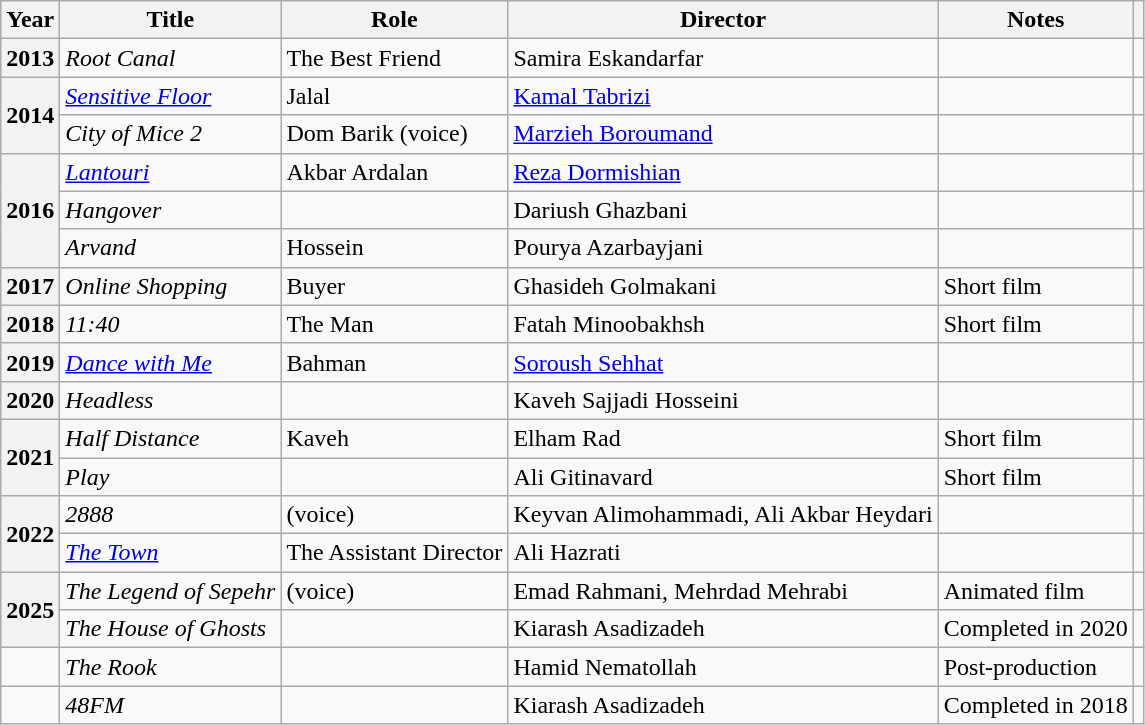<table class="wikitable plainrowheaders sortable"  style=font-size:100%>
<tr>
<th scope="col">Year</th>
<th scope="col">Title</th>
<th scope="col">Role</th>
<th scope="col">Director</th>
<th scope="col">Notes</th>
<th scope="col" class="unsortable"></th>
</tr>
<tr>
<th scope=row>2013</th>
<td><em>Root Canal</em></td>
<td>The Best Friend</td>
<td>Samira Eskandarfar</td>
<td></td>
<td></td>
</tr>
<tr>
<th scope=row rowspan="2">2014</th>
<td><em><a href='#'>Sensitive Floor</a></em></td>
<td>Jalal</td>
<td><a href='#'>Kamal Tabrizi</a></td>
<td></td>
<td></td>
</tr>
<tr>
<td><em>City of Mice 2</em></td>
<td>Dom Barik (voice)</td>
<td><a href='#'>Marzieh Boroumand</a></td>
<td></td>
<td></td>
</tr>
<tr>
<th rowspan="3" scope="row">2016</th>
<td><em><a href='#'>Lantouri</a></em></td>
<td>Akbar Ardalan</td>
<td><a href='#'>Reza Dormishian</a></td>
<td></td>
<td></td>
</tr>
<tr>
<td><em>Hangover</em></td>
<td></td>
<td>Dariush Ghazbani</td>
<td></td>
<td></td>
</tr>
<tr>
<td><em>Arvand</em></td>
<td>Hossein</td>
<td>Pourya Azarbayjani</td>
<td></td>
<td></td>
</tr>
<tr>
<th scope=row>2017</th>
<td><em>Online Shopping</em></td>
<td>Buyer</td>
<td>Ghasideh Golmakani</td>
<td>Short film</td>
<td></td>
</tr>
<tr>
<th scope=row>2018</th>
<td><em>11:40</em></td>
<td>The Man</td>
<td>Fatah Minoobakhsh</td>
<td>Short film</td>
<td></td>
</tr>
<tr>
<th scope=row>2019</th>
<td><em><a href='#'>Dance with Me</a></em></td>
<td>Bahman</td>
<td><a href='#'>Soroush Sehhat</a></td>
<td></td>
<td></td>
</tr>
<tr>
<th scope=row>2020</th>
<td><em>Headless</em></td>
<td></td>
<td>Kaveh Sajjadi Hosseini</td>
<td></td>
<td></td>
</tr>
<tr>
<th rowspan="2" scope="row">2021</th>
<td><em>Half Distance</em></td>
<td>Kaveh</td>
<td>Elham Rad</td>
<td>Short film</td>
<td></td>
</tr>
<tr>
<td><em>Play</em></td>
<td></td>
<td>Ali Gitinavard</td>
<td>Short film</td>
<td></td>
</tr>
<tr>
<th scope=row rowspan="2">2022</th>
<td><em>2888</em></td>
<td>(voice)</td>
<td>Keyvan Alimohammadi, Ali Akbar Heydari</td>
<td></td>
<td></td>
</tr>
<tr>
<td><em><a href='#'>The Town</a></em></td>
<td>The Assistant Director</td>
<td>Ali Hazrati</td>
<td></td>
<td></td>
</tr>
<tr>
<th scope=row rowspan="2">2025</th>
<td><em>The Legend of Sepehr</em></td>
<td>(voice)</td>
<td>Emad Rahmani,  Mehrdad Mehrabi</td>
<td>Animated film</td>
<td></td>
</tr>
<tr>
<td><em>The House of Ghosts</em></td>
<td></td>
<td>Kiarash Asadizadeh</td>
<td>Completed in 2020</td>
<td></td>
</tr>
<tr>
<td></td>
<td><em>The Rook</em></td>
<td></td>
<td>Hamid Nematollah</td>
<td>Post-production</td>
<td></td>
</tr>
<tr>
<td></td>
<td><em>48FM</em></td>
<td></td>
<td>Kiarash Asadizadeh</td>
<td>Completed in 2018</td>
<td></td>
</tr>
</table>
